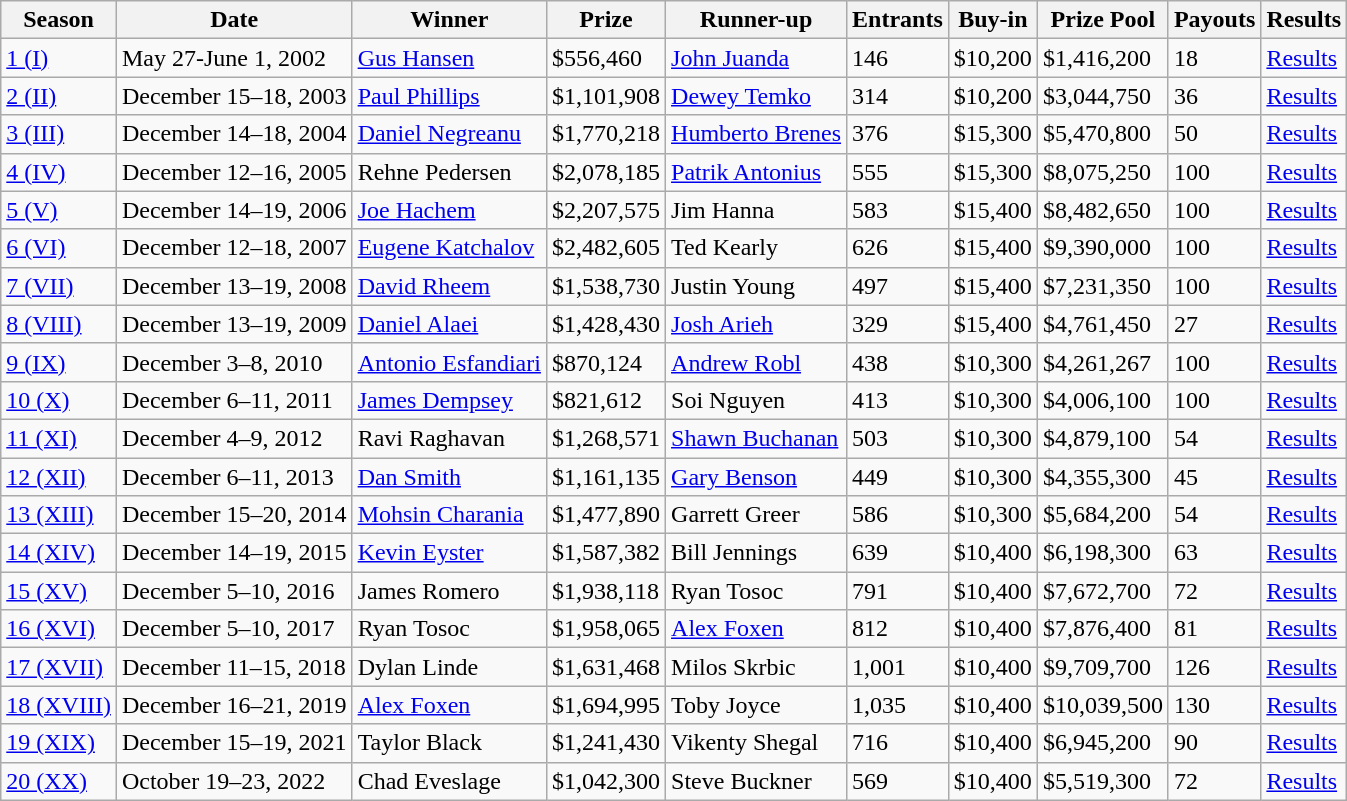<table class="wikitable">
<tr>
<th>Season</th>
<th>Date</th>
<th>Winner</th>
<th>Prize</th>
<th>Runner-up</th>
<th>Entrants</th>
<th>Buy-in</th>
<th>Prize Pool</th>
<th>Payouts</th>
<th>Results</th>
</tr>
<tr>
<td><a href='#'>1 (I)</a></td>
<td>May 27-June 1, 2002</td>
<td> <a href='#'>Gus Hansen</a></td>
<td>$556,460</td>
<td> <a href='#'>John Juanda</a></td>
<td>146</td>
<td>$10,200</td>
<td>$1,416,200</td>
<td>18</td>
<td><a href='#'>Results</a></td>
</tr>
<tr>
<td><a href='#'>2 (II)</a></td>
<td>December 15–18, 2003</td>
<td> <a href='#'>Paul Phillips</a></td>
<td>$1,101,908</td>
<td> <a href='#'>Dewey Temko</a></td>
<td>314</td>
<td>$10,200</td>
<td>$3,044,750</td>
<td>36</td>
<td><a href='#'>Results</a></td>
</tr>
<tr>
<td><a href='#'>3 (III)</a></td>
<td>December 14–18, 2004</td>
<td> <a href='#'>Daniel Negreanu</a></td>
<td>$1,770,218</td>
<td> <a href='#'>Humberto Brenes</a></td>
<td>376</td>
<td>$15,300</td>
<td>$5,470,800</td>
<td>50</td>
<td><a href='#'>Results</a></td>
</tr>
<tr>
<td><a href='#'>4 (IV)</a></td>
<td>December 12–16, 2005</td>
<td> Rehne Pedersen</td>
<td>$2,078,185</td>
<td> <a href='#'>Patrik Antonius</a></td>
<td>555</td>
<td>$15,300</td>
<td>$8,075,250</td>
<td>100</td>
<td><a href='#'>Results</a></td>
</tr>
<tr>
<td><a href='#'>5 (V)</a></td>
<td>December 14–19, 2006</td>
<td> <a href='#'>Joe Hachem</a></td>
<td>$2,207,575</td>
<td> Jim Hanna</td>
<td>583</td>
<td>$15,400</td>
<td>$8,482,650</td>
<td>100</td>
<td><a href='#'>Results</a></td>
</tr>
<tr>
<td><a href='#'>6 (VI)</a></td>
<td>December 12–18, 2007</td>
<td> <a href='#'>Eugene Katchalov</a></td>
<td>$2,482,605</td>
<td> Ted Kearly</td>
<td>626</td>
<td>$15,400</td>
<td>$9,390,000</td>
<td>100</td>
<td><a href='#'>Results</a></td>
</tr>
<tr>
<td><a href='#'>7 (VII)</a></td>
<td>December 13–19, 2008</td>
<td> <a href='#'>David Rheem</a></td>
<td>$1,538,730</td>
<td> Justin Young</td>
<td>497</td>
<td>$15,400</td>
<td>$7,231,350</td>
<td>100</td>
<td><a href='#'>Results</a></td>
</tr>
<tr>
<td><a href='#'>8 (VIII)</a></td>
<td>December 13–19, 2009</td>
<td> <a href='#'>Daniel Alaei</a></td>
<td>$1,428,430</td>
<td> <a href='#'>Josh Arieh</a></td>
<td>329</td>
<td>$15,400</td>
<td>$4,761,450</td>
<td>27</td>
<td><a href='#'>Results</a></td>
</tr>
<tr>
<td><a href='#'>9 (IX)</a></td>
<td>December 3–8, 2010</td>
<td> <a href='#'>Antonio Esfandiari</a></td>
<td>$870,124</td>
<td> <a href='#'>Andrew Robl</a></td>
<td>438</td>
<td>$10,300</td>
<td>$4,261,267</td>
<td>100</td>
<td><a href='#'>Results</a></td>
</tr>
<tr>
<td><a href='#'>10 (X)</a></td>
<td>December 6–11, 2011</td>
<td> <a href='#'>James Dempsey</a></td>
<td>$821,612</td>
<td> Soi Nguyen</td>
<td>413</td>
<td>$10,300</td>
<td>$4,006,100</td>
<td>100</td>
<td><a href='#'>Results</a></td>
</tr>
<tr>
<td><a href='#'>11 (XI)</a></td>
<td>December 4–9, 2012</td>
<td> Ravi Raghavan</td>
<td>$1,268,571</td>
<td> <a href='#'>Shawn Buchanan</a></td>
<td>503</td>
<td>$10,300</td>
<td>$4,879,100</td>
<td>54</td>
<td><a href='#'>Results</a></td>
</tr>
<tr>
<td><a href='#'>12 (XII)</a></td>
<td>December 6–11, 2013</td>
<td> <a href='#'>Dan Smith</a></td>
<td>$1,161,135</td>
<td> <a href='#'>Gary Benson</a></td>
<td>449</td>
<td>$10,300</td>
<td>$4,355,300</td>
<td>45</td>
<td><a href='#'>Results</a></td>
</tr>
<tr>
<td><a href='#'>13 (XIII)</a></td>
<td>December 15–20, 2014</td>
<td> <a href='#'>Mohsin Charania</a></td>
<td>$1,477,890</td>
<td> Garrett Greer</td>
<td>586</td>
<td>$10,300</td>
<td>$5,684,200</td>
<td>54</td>
<td><a href='#'>Results</a></td>
</tr>
<tr>
<td><a href='#'>14 (XIV)</a></td>
<td>December 14–19, 2015</td>
<td> <a href='#'>Kevin Eyster</a></td>
<td>$1,587,382</td>
<td> Bill Jennings</td>
<td>639</td>
<td>$10,400</td>
<td>$6,198,300</td>
<td>63</td>
<td><a href='#'>Results</a></td>
</tr>
<tr>
<td><a href='#'>15 (XV)</a></td>
<td>December 5–10, 2016</td>
<td> James Romero</td>
<td>$1,938,118</td>
<td> Ryan Tosoc</td>
<td>791</td>
<td>$10,400</td>
<td>$7,672,700</td>
<td>72</td>
<td><a href='#'>Results</a></td>
</tr>
<tr>
<td><a href='#'>16 (XVI)</a></td>
<td>December 5–10, 2017</td>
<td> Ryan Tosoc</td>
<td>$1,958,065</td>
<td> <a href='#'>Alex Foxen</a></td>
<td>812</td>
<td>$10,400</td>
<td>$7,876,400</td>
<td>81</td>
<td><a href='#'>Results</a></td>
</tr>
<tr>
<td><a href='#'>17 (XVII)</a></td>
<td>December 11–15, 2018</td>
<td> Dylan Linde</td>
<td>$1,631,468</td>
<td> Milos Skrbic</td>
<td>1,001</td>
<td>$10,400</td>
<td>$9,709,700</td>
<td>126</td>
<td><a href='#'>Results</a></td>
</tr>
<tr>
<td><a href='#'>18 (XVIII)</a></td>
<td>December 16–21, 2019</td>
<td> <a href='#'>Alex Foxen</a></td>
<td>$1,694,995</td>
<td> Toby Joyce</td>
<td>1,035</td>
<td>$10,400</td>
<td>$10,039,500</td>
<td>130</td>
<td><a href='#'>Results</a></td>
</tr>
<tr>
<td><a href='#'>19 (XIX)</a></td>
<td>December 15–19, 2021</td>
<td> Taylor Black</td>
<td>$1,241,430</td>
<td> Vikenty Shegal</td>
<td>716</td>
<td>$10,400</td>
<td>$6,945,200</td>
<td>90</td>
<td><a href='#'>Results</a></td>
</tr>
<tr>
<td><a href='#'>20 (XX)</a></td>
<td>October 19–23, 2022</td>
<td> Chad Eveslage</td>
<td>$1,042,300</td>
<td> Steve Buckner</td>
<td>569</td>
<td>$10,400</td>
<td>$5,519,300</td>
<td>72</td>
<td><a href='#'>Results</a></td>
</tr>
</table>
